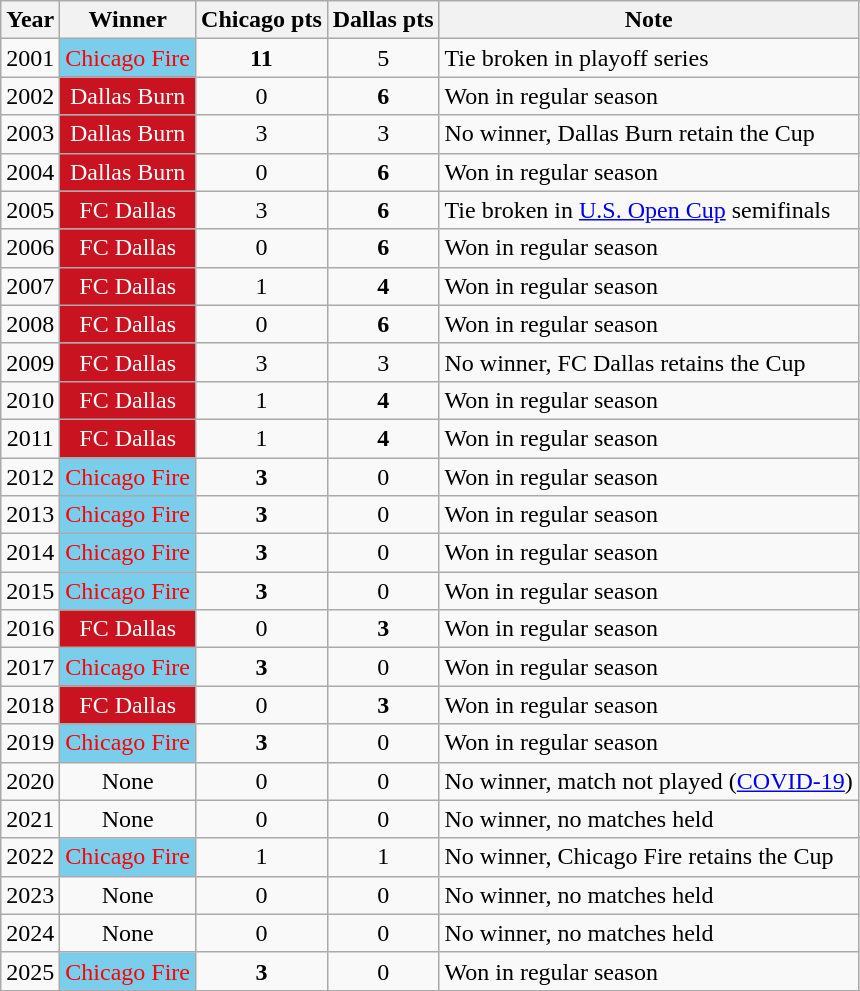<table class="wikitable" style="text-align: center;">
<tr>
<th>Year</th>
<th>Winner</th>
<th>Chicago pts</th>
<th>Dallas pts</th>
<th>Note</th>
</tr>
<tr>
<td>2001</td>
<td style="color:red;background-color:#7ACEEC;text-align:center">Chicago Fire</td>
<td><strong>11</strong></td>
<td>5</td>
<td align="left">Tie broken in playoff series</td>
</tr>
<tr>
<td>2002</td>
<td style="color:white;background-color:#C91320;text-align:center">Dallas Burn</td>
<td>0</td>
<td><strong>6</strong></td>
<td align="left">Won in regular season</td>
</tr>
<tr>
<td>2003</td>
<td style="color:white;background-color:#C91320;text-align:center">Dallas Burn</td>
<td>3</td>
<td>3</td>
<td align="left">No winner, Dallas Burn retain the Cup</td>
</tr>
<tr>
<td>2004</td>
<td style="color:white;background-color:#C91320;text-align:center">Dallas Burn</td>
<td>0</td>
<td><strong>6</strong></td>
<td align="left">Won in regular season</td>
</tr>
<tr>
<td>2005</td>
<td style="color:white;background-color:#C91320;text-align:center">FC Dallas</td>
<td>3</td>
<td><strong>6</strong></td>
<td align="left">Tie broken in <a href='#'>U.S. Open Cup</a> semifinals</td>
</tr>
<tr>
<td>2006</td>
<td style="color:white;background-color:#C91320;text-align:center">FC Dallas</td>
<td>0</td>
<td><strong>6</strong></td>
<td align="left">Won in regular season</td>
</tr>
<tr>
<td>2007</td>
<td style="color:white;background-color:#C91320;text-align:center">FC Dallas</td>
<td>1</td>
<td><strong>4</strong></td>
<td align="left">Won in regular season</td>
</tr>
<tr>
<td>2008</td>
<td style="color:white;background-color:#C91320;text-align:center">FC Dallas</td>
<td>0</td>
<td><strong>6</strong></td>
<td align="left">Won in regular season</td>
</tr>
<tr>
<td>2009</td>
<td style="color:white;background-color:#C91320;text-align:center">FC Dallas</td>
<td>3</td>
<td>3</td>
<td align="left">No winner, FC Dallas retains the Cup</td>
</tr>
<tr>
<td>2010</td>
<td style="color:white;background-color:#C91320;text-align:center">FC Dallas</td>
<td>1</td>
<td><strong>4</strong></td>
<td align="left">Won in regular season</td>
</tr>
<tr>
<td>2011</td>
<td style="color:white;background-color:#C91320;text-align:center">FC Dallas</td>
<td>1</td>
<td><strong>4</strong></td>
<td align="left">Won in regular season</td>
</tr>
<tr>
<td>2012</td>
<td style="color:red;background-color:#7ACEEC;text-align:center">Chicago Fire</td>
<td><strong>3</strong></td>
<td>0</td>
<td align="left">Won in regular season</td>
</tr>
<tr>
<td>2013</td>
<td style="color:red;background-color:#7ACEEC;text-align:center">Chicago Fire</td>
<td><strong>3</strong></td>
<td>0</td>
<td align="left">Won in regular season</td>
</tr>
<tr>
<td>2014</td>
<td style="color:red;background-color:#7ACEEC;text-align:center">Chicago Fire</td>
<td><strong>3</strong></td>
<td>0</td>
<td align="left">Won in regular season</td>
</tr>
<tr>
<td>2015</td>
<td style="color:red;background-color:#7ACEEC;text-align:center">Chicago Fire</td>
<td><strong>3</strong></td>
<td>0</td>
<td align="left">Won in regular season</td>
</tr>
<tr>
<td>2016</td>
<td style="color:white;background-color:#C91320;text-align:center">FC Dallas</td>
<td>0</td>
<td><strong>3</strong></td>
<td align="left">Won in regular season</td>
</tr>
<tr>
<td>2017</td>
<td style="color:red;background-color:#7ACEEC;text-align:center">Chicago Fire</td>
<td><strong>3</strong></td>
<td>0</td>
<td align="left">Won in regular season</td>
</tr>
<tr>
<td>2018</td>
<td style="color:white;background-color:#C91320;text-align:center">FC Dallas</td>
<td>0</td>
<td><strong>3</strong></td>
<td align="left">Won in regular season</td>
</tr>
<tr>
<td>2019</td>
<td style="color:red;background-color:#7ACEEC;text-align:center">Chicago Fire</td>
<td><strong>3</strong></td>
<td>0</td>
<td align="left">Won in regular season</td>
</tr>
<tr>
<td>2020</td>
<td>None</td>
<td>0</td>
<td>0</td>
<td align="left">No winner, match not played (<a href='#'>COVID-19</a>)</td>
</tr>
<tr>
<td>2021</td>
<td>None</td>
<td>0</td>
<td>0</td>
<td align="left">No winner, no matches held</td>
</tr>
<tr>
<td>2022</td>
<td style="color:red;background-color:#7ACEEC;text-align:center">Chicago Fire</td>
<td>1</td>
<td>1</td>
<td align="left">No winner, Chicago Fire retains the Cup</td>
</tr>
<tr>
<td>2023</td>
<td>None</td>
<td>0</td>
<td>0</td>
<td align="left">No winner, no matches held</td>
</tr>
<tr>
<td>2024</td>
<td>None</td>
<td>0</td>
<td>0</td>
<td align="left">No winner, no matches held</td>
</tr>
<tr>
<td>2025</td>
<td style="color:red;background-color:#7ACEEC;text-align:center">Chicago Fire</td>
<td><strong>3</strong></td>
<td>0</td>
<td align="left">Won in regular season</td>
</tr>
</table>
